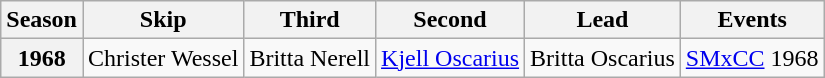<table class="wikitable">
<tr>
<th scope="col">Season</th>
<th scope="col">Skip</th>
<th scope="col">Third</th>
<th scope="col">Second</th>
<th scope="col">Lead</th>
<th scope="col">Events</th>
</tr>
<tr>
<th scope="row">1968</th>
<td>Christer Wessel</td>
<td>Britta Nerell</td>
<td><a href='#'>Kjell Oscarius</a></td>
<td>Britta Oscarius</td>
<td><a href='#'>SMxCC</a> 1968 </td>
</tr>
</table>
